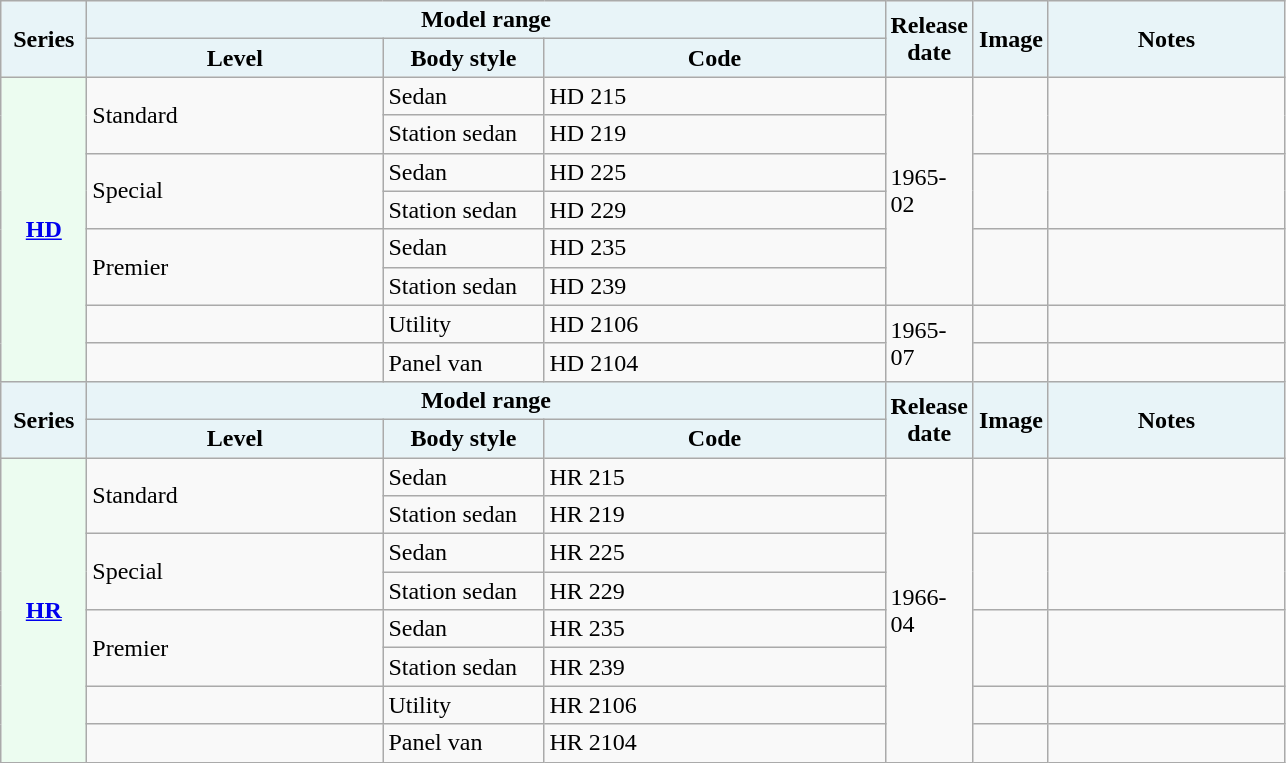<table class = "wikitable">
<tr>
<th width="50" rowspan = "2" style="background:#e8f4f8;">Series</th>
<th colspan = "3" style="background:#e8f4f8;">Model range</th>
<th width="30" rowspan = "2" style="background:#e8f4f8;">Release date</th>
<th width="30" rowspan = "2" style="background:#e8f4f8;">Image</th>
<th width="150" rowspan = "2" style="background:#e8f4f8;">Notes</th>
</tr>
<tr>
<th width="190" style="background:#e8f4f8;">Level</th>
<th width="100" style="background:#e8f4f8;">Body style</th>
<th width="220" style="background:#e8f4f8;">Code</th>
</tr>
<tr>
<td align = "center" rowspan = "8" style="background:#ecfcf0;"><strong><a href='#'>HD</a></strong></td>
<td rowspan = "2">Standard</td>
<td>Sedan</td>
<td>HD 215</td>
<td rowspan = "6">1965-02</td>
<td rowspan = "2"></td>
<td rowspan = "2"></td>
</tr>
<tr>
<td>Station sedan</td>
<td>HD 219</td>
</tr>
<tr>
<td rowspan = "2">Special</td>
<td>Sedan</td>
<td>HD 225</td>
<td rowspan = "2"></td>
<td rowspan = "2"></td>
</tr>
<tr>
<td>Station sedan</td>
<td>HD 229</td>
</tr>
<tr>
<td rowspan = "2">Premier</td>
<td>Sedan</td>
<td>HD 235</td>
<td rowspan = "2"></td>
<td rowspan = "2"></td>
</tr>
<tr>
<td>Station sedan</td>
<td>HD 239</td>
</tr>
<tr>
<td></td>
<td>Utility</td>
<td>HD 2106</td>
<td rowspan = "2">1965-07</td>
<td></td>
<td></td>
</tr>
<tr>
<td></td>
<td>Panel van</td>
<td>HD 2104</td>
<td></td>
<td></td>
</tr>
<tr>
<th rowspan = "2" style="background:#e8f4f8;">Series</th>
<th colspan = "3" style="background:#e8f4f8;">Model range</th>
<th rowspan = "2" style="background:#e8f4f8;">Release date</th>
<th rowspan = "2" style="background:#e8f4f8;">Image</th>
<th rowspan = "2" style="background:#e8f4f8;">Notes</th>
</tr>
<tr>
<th style="background:#e8f4f8;">Level</th>
<th style="background:#e8f4f8;">Body style</th>
<th style="background:#e8f4f8;">Code</th>
</tr>
<tr>
<td align = "center" rowspan = "8" style="background:#ecfcf0;"><strong><a href='#'>HR</a></strong></td>
<td rowspan = "2">Standard</td>
<td>Sedan</td>
<td>HR 215</td>
<td rowspan = "8">1966-04</td>
<td rowspan = "2"></td>
<td rowspan = "2"></td>
</tr>
<tr>
<td>Station sedan</td>
<td>HR 219</td>
</tr>
<tr>
<td rowspan = "2">Special</td>
<td>Sedan</td>
<td>HR 225</td>
<td rowspan = "2"></td>
<td rowspan = "2"></td>
</tr>
<tr>
<td>Station sedan</td>
<td>HR 229</td>
</tr>
<tr>
<td rowspan = "2">Premier</td>
<td>Sedan</td>
<td>HR 235</td>
<td rowspan = "2"></td>
<td rowspan = "2"></td>
</tr>
<tr>
<td>Station sedan</td>
<td>HR 239</td>
</tr>
<tr>
<td></td>
<td>Utility</td>
<td>HR 2106</td>
<td></td>
<td></td>
</tr>
<tr>
<td></td>
<td>Panel van</td>
<td>HR 2104</td>
<td></td>
<td></td>
</tr>
</table>
